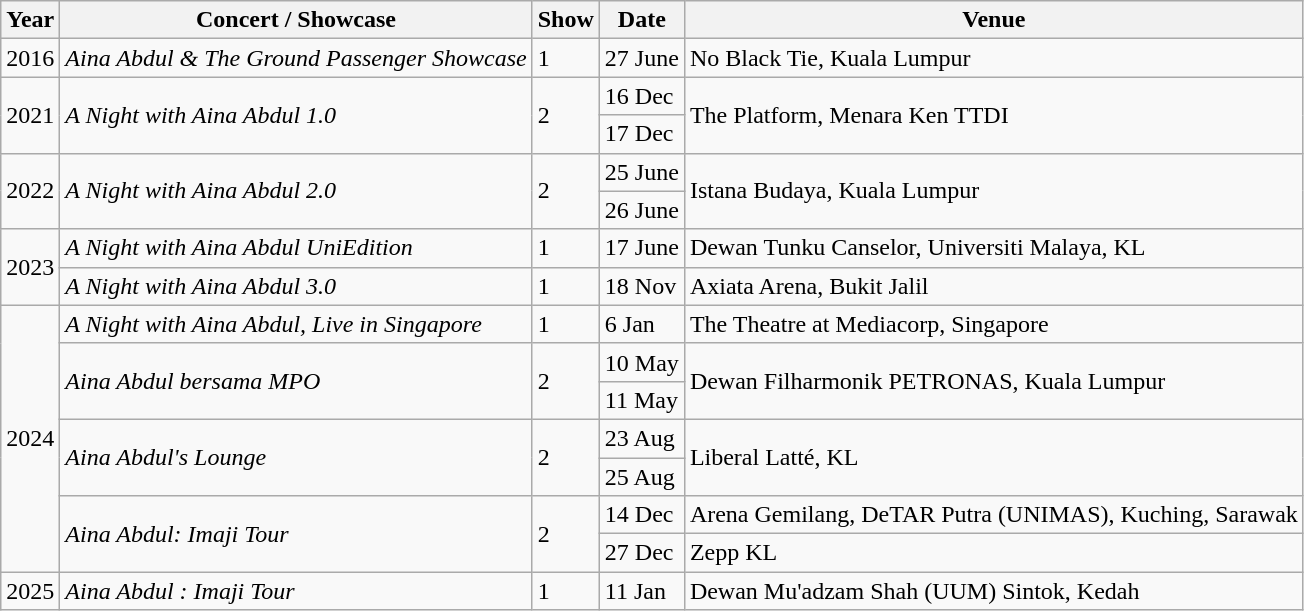<table class="wikitable">
<tr>
<th>Year</th>
<th>Concert / Showcase</th>
<th>Show</th>
<th>Date</th>
<th>Venue</th>
</tr>
<tr>
<td>2016</td>
<td><em>Aina Abdul & The Ground Passenger Showcase</em></td>
<td>1</td>
<td>27 June</td>
<td>No Black Tie, Kuala Lumpur</td>
</tr>
<tr>
<td rowspan="2">2021</td>
<td rowspan="2"><em>A Night with Aina Abdul 1.0</em></td>
<td rowspan="2">2</td>
<td>16 Dec</td>
<td rowspan="2">The Platform, Menara Ken TTDI</td>
</tr>
<tr>
<td>17 Dec</td>
</tr>
<tr>
<td rowspan="2">2022</td>
<td rowspan="2"><em>A Night with Aina Abdul 2.0</em></td>
<td rowspan="2">2</td>
<td>25 June</td>
<td rowspan="2">Istana Budaya, Kuala Lumpur</td>
</tr>
<tr>
<td>26 June</td>
</tr>
<tr>
<td rowspan="2">2023</td>
<td><em>A Night with Aina Abdul UniEdition</em></td>
<td>1</td>
<td>17 June</td>
<td>Dewan Tunku Canselor, Universiti Malaya, KL</td>
</tr>
<tr>
<td><em>A Night with Aina Abdul 3.0</em></td>
<td>1</td>
<td>18 Nov</td>
<td>Axiata Arena, Bukit Jalil</td>
</tr>
<tr>
<td rowspan="7">2024</td>
<td><em>A Night with Aina Abdul, Live in Singapore</em></td>
<td>1</td>
<td>6 Jan</td>
<td>The Theatre at Mediacorp, Singapore</td>
</tr>
<tr>
<td rowspan="2"><em>Aina Abdul bersama MPO</em></td>
<td rowspan="2">2</td>
<td>10 May</td>
<td rowspan="2">Dewan Filharmonik PETRONAS, Kuala Lumpur</td>
</tr>
<tr>
<td>11 May</td>
</tr>
<tr>
<td rowspan="2"><em>Aina Abdul's Lounge</em></td>
<td rowspan="2">2</td>
<td>23 Aug</td>
<td rowspan="2">Liberal Latté, KL</td>
</tr>
<tr>
<td>25 Aug</td>
</tr>
<tr>
<td rowspan="2"><em>Aina Abdul: Imaji Tour</em></td>
<td rowspan="2">2</td>
<td>14 Dec</td>
<td>Arena Gemilang, DeTAR Putra (UNIMAS), Kuching, Sarawak</td>
</tr>
<tr>
<td>27 Dec</td>
<td>Zepp KL</td>
</tr>
<tr>
<td>2025</td>
<td><em>Aina Abdul : Imaji Tour</em></td>
<td>1</td>
<td>11 Jan</td>
<td>Dewan Mu'adzam Shah (UUM) Sintok, Kedah</td>
</tr>
</table>
